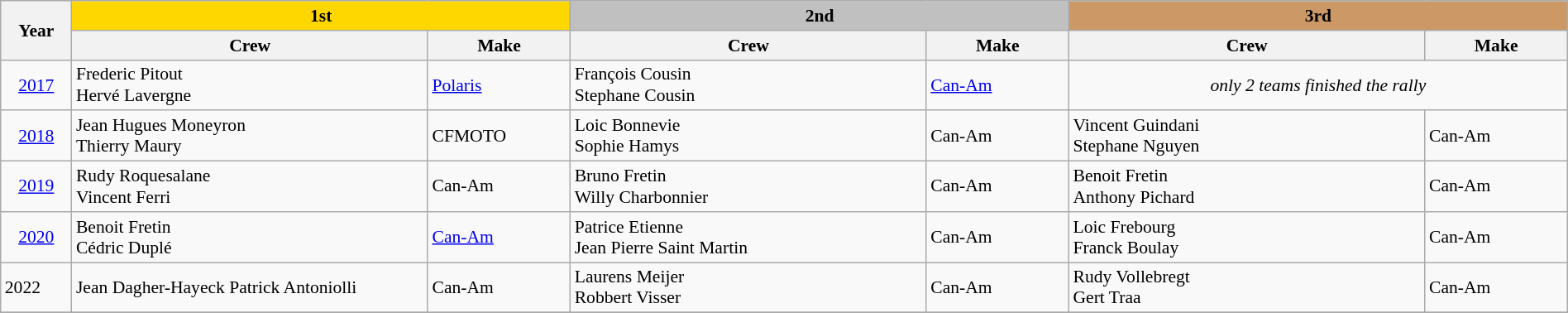<table class="wikitable" width=100% style="font-size:90%; text-align:left">
<tr>
<th rowspan=2 width=4%>Year</th>
<th colspan=2 style="width:32%; background:gold">1st</th>
<th colspan=2 style="width:32%; background:silver">2nd</th>
<th colspan=2 style="width:32%; background:#cc9966">3rd</th>
</tr>
<tr>
<th width=20%>Crew</th>
<th width=8%>Make</th>
<th width=20%>Crew</th>
<th width=8%>Make</th>
<th width=20%>Crew</th>
<th width=8%>Make</th>
</tr>
<tr>
<td align=center><a href='#'>2017</a></td>
<td> Frederic Pitout<br> Hervé Lavergne</td>
<td><a href='#'>Polaris</a></td>
<td> François Cousin<br> Stephane Cousin</td>
<td><a href='#'>Can-Am</a></td>
<td colspan=2 align="center"><em>only 2 teams finished the rally</em></td>
</tr>
<tr>
<td align=center><a href='#'>2018</a></td>
<td> Jean Hugues Moneyron<br> Thierry Maury</td>
<td>CFMOTO</td>
<td> Loic Bonnevie<br> Sophie Hamys</td>
<td>Can-Am</td>
<td> Vincent Guindani<br> Stephane Nguyen</td>
<td>Can-Am</td>
</tr>
<tr>
<td align=center><a href='#'>2019</a></td>
<td> Rudy Roquesalane<br> Vincent Ferri</td>
<td>Can-Am</td>
<td> Bruno Fretin<br> Willy Charbonnier</td>
<td>Can-Am</td>
<td> Benoit Fretin<br> Anthony Pichard</td>
<td>Can-Am</td>
</tr>
<tr>
<td align=center><a href='#'>2020</a></td>
<td> Benoit Fretin<br> Cédric Duplé</td>
<td><a href='#'>Can-Am</a></td>
<td> Patrice Etienne<br> Jean Pierre Saint Martin</td>
<td>Can-Am</td>
<td> Loic Frebourg<br> Franck Boulay</td>
<td>Can-Am</td>
</tr>
<tr>
<td>2022</td>
<td> Jean Dagher-Hayeck Patrick Antoniolli</td>
<td>Can-Am</td>
<td> Laurens Meijer<br> Robbert Visser</td>
<td>Can-Am</td>
<td> Rudy Vollebregt<br> Gert Traa</td>
<td>Can-Am</td>
</tr>
<tr>
</tr>
</table>
